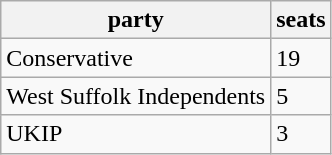<table class=wikitable>
<tr>
<th>party</th>
<th>seats</th>
</tr>
<tr>
<td>Conservative</td>
<td>19</td>
</tr>
<tr>
<td>West Suffolk Independents</td>
<td>5</td>
</tr>
<tr>
<td>UKIP</td>
<td>3</td>
</tr>
</table>
